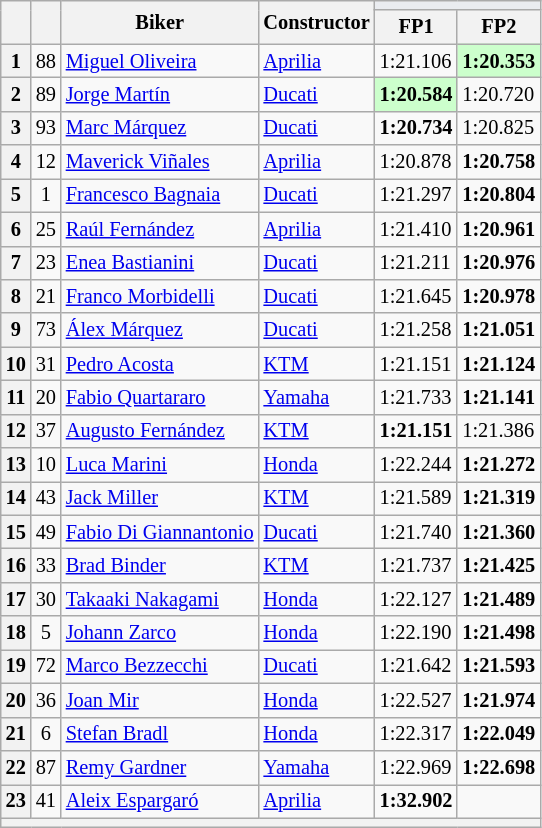<table class="wikitable sortable" style="font-size: 85%;">
<tr>
<th rowspan="2"></th>
<th rowspan="2"></th>
<th rowspan="2">Biker</th>
<th rowspan="2">Constructor</th>
<th colspan="3" style="background:#eaecf0; text-align:center;"></th>
</tr>
<tr>
<th scope="col">FP1</th>
<th scope="col">FP2</th>
</tr>
<tr>
<th scope="row">1</th>
<td align="center">88</td>
<td> <a href='#'>Miguel Oliveira</a></td>
<td><a href='#'>Aprilia</a></td>
<td>1:21.106</td>
<td style="background:#ccffcc;"><strong>1:20.353</strong></td>
</tr>
<tr>
<th scope="row">2</th>
<td align="center">89</td>
<td> <a href='#'>Jorge Martín</a></td>
<td><a href='#'>Ducati</a></td>
<td style="background:#ccffcc;"><strong>1:20.584</strong></td>
<td>1:20.720</td>
</tr>
<tr>
<th scope="row">3</th>
<td align="center">93</td>
<td> <a href='#'>Marc Márquez</a></td>
<td><a href='#'>Ducati</a></td>
<td><strong>1:20.734</strong></td>
<td>1:20.825</td>
</tr>
<tr>
<th scope="row">4</th>
<td align="center">12</td>
<td> <a href='#'>Maverick Viñales</a></td>
<td><a href='#'>Aprilia</a></td>
<td>1:20.878</td>
<td><strong>1:20.758</strong></td>
</tr>
<tr>
<th scope="row">5</th>
<td align="center">1</td>
<td> <a href='#'>Francesco Bagnaia</a></td>
<td><a href='#'>Ducati</a></td>
<td>1:21.297</td>
<td><strong>1:20.804</strong></td>
</tr>
<tr>
<th scope="row">6</th>
<td align="center">25</td>
<td> <a href='#'>Raúl Fernández</a></td>
<td><a href='#'>Aprilia</a></td>
<td>1:21.410</td>
<td><strong>1:20.961</strong></td>
</tr>
<tr>
<th scope="row">7</th>
<td align="center">23</td>
<td> <a href='#'>Enea Bastianini</a></td>
<td><a href='#'>Ducati</a></td>
<td>1:21.211</td>
<td><strong>1:20.976</strong></td>
</tr>
<tr>
<th scope="row">8</th>
<td align="center">21</td>
<td> <a href='#'>Franco Morbidelli</a></td>
<td><a href='#'>Ducati</a></td>
<td>1:21.645</td>
<td><strong>1:20.978</strong></td>
</tr>
<tr>
<th scope="row">9</th>
<td align="center">73</td>
<td> <a href='#'>Álex Márquez</a></td>
<td><a href='#'>Ducati</a></td>
<td>1:21.258</td>
<td><strong>1:21.051</strong></td>
</tr>
<tr>
<th scope="row">10</th>
<td align="center">31</td>
<td> <a href='#'>Pedro Acosta</a></td>
<td><a href='#'>KTM</a></td>
<td>1:21.151</td>
<td><strong>1:21.124</strong></td>
</tr>
<tr>
<th scope="row">11</th>
<td align="center">20</td>
<td> <a href='#'>Fabio Quartararo</a></td>
<td><a href='#'>Yamaha</a></td>
<td>1:21.733</td>
<td><strong>1:21.141</strong></td>
</tr>
<tr>
<th scope="row">12</th>
<td align="center">37</td>
<td> <a href='#'>Augusto Fernández</a></td>
<td><a href='#'>KTM</a></td>
<td><strong>1:21.151</strong></td>
<td>1:21.386</td>
</tr>
<tr>
<th scope="row">13</th>
<td align="center">10</td>
<td> <a href='#'>Luca Marini</a></td>
<td><a href='#'>Honda</a></td>
<td>1:22.244</td>
<td><strong>1:21.272</strong></td>
</tr>
<tr>
<th scope="row">14</th>
<td align="center">43</td>
<td> <a href='#'>Jack Miller</a></td>
<td><a href='#'>KTM</a></td>
<td>1:21.589</td>
<td><strong>1:21.319</strong></td>
</tr>
<tr>
<th scope="row">15</th>
<td align="center">49</td>
<td> <a href='#'>Fabio Di Giannantonio</a></td>
<td><a href='#'>Ducati</a></td>
<td>1:21.740</td>
<td><strong>1:21.360</strong></td>
</tr>
<tr>
<th scope="row">16</th>
<td align="center">33</td>
<td> <a href='#'>Brad Binder</a></td>
<td><a href='#'>KTM</a></td>
<td>1:21.737</td>
<td><strong>1:21.425</strong></td>
</tr>
<tr>
<th scope="row">17</th>
<td align="center">30</td>
<td> <a href='#'>Takaaki Nakagami</a></td>
<td><a href='#'>Honda</a></td>
<td>1:22.127</td>
<td><strong>1:21.489</strong></td>
</tr>
<tr>
<th scope="row">18</th>
<td align="center">5</td>
<td> <a href='#'>Johann Zarco</a></td>
<td><a href='#'>Honda</a></td>
<td>1:22.190</td>
<td><strong>1:21.498</strong></td>
</tr>
<tr>
<th scope="row">19</th>
<td align="center">72</td>
<td> <a href='#'>Marco Bezzecchi</a></td>
<td><a href='#'>Ducati</a></td>
<td>1:21.642</td>
<td><strong>1:21.593</strong></td>
</tr>
<tr>
<th scope="row">20</th>
<td align="center">36</td>
<td> <a href='#'>Joan Mir</a></td>
<td><a href='#'>Honda</a></td>
<td>1:22.527</td>
<td><strong>1:21.974</strong></td>
</tr>
<tr>
<th scope="row">21</th>
<td align="center">6</td>
<td> <a href='#'>Stefan Bradl</a></td>
<td><a href='#'>Honda</a></td>
<td>1:22.317</td>
<td><strong>1:22.049</strong></td>
</tr>
<tr>
<th scope="row">22</th>
<td align="center">87</td>
<td> <a href='#'>Remy Gardner</a></td>
<td><a href='#'>Yamaha</a></td>
<td>1:22.969</td>
<td><strong>1:22.698</strong></td>
</tr>
<tr>
<th scope="row">23</th>
<td align="center">41</td>
<td> <a href='#'>Aleix Espargaró</a></td>
<td><a href='#'>Aprilia</a></td>
<td><strong>1:32.902</strong></td>
<td></td>
</tr>
<tr>
<th colspan="7"></th>
</tr>
</table>
